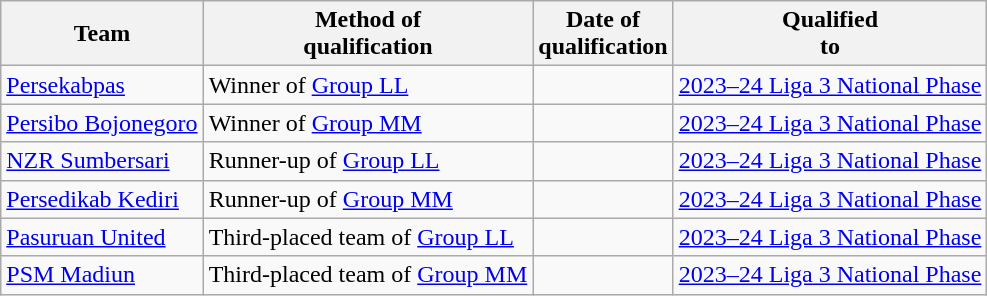<table class="wikitable sortable" style="text-align: left;">
<tr>
<th>Team</th>
<th>Method of <br> qualification</th>
<th>Date of <br> qualification</th>
<th>Qualified <br> to<br></th>
</tr>
<tr>
<td><a href='#'>Persekabpas</a></td>
<td {{Sort>Winner of <a href='#'>Group LL</a></td>
<td></td>
<td><a href='#'>2023–24 Liga 3 National Phase</a></td>
</tr>
<tr>
<td><a href='#'>Persibo Bojonegoro</a></td>
<td>Winner of <a href='#'>Group MM</a></td>
<td></td>
<td><a href='#'>2023–24 Liga 3 National Phase</a></td>
</tr>
<tr>
<td><a href='#'>NZR Sumbersari</a></td>
<td>Runner-up of <a href='#'>Group LL</a></td>
<td></td>
<td><a href='#'>2023–24 Liga 3 National Phase</a></td>
</tr>
<tr>
<td><a href='#'>Persedikab Kediri</a></td>
<td>Runner-up of <a href='#'>Group MM</a></td>
<td></td>
<td><a href='#'>2023–24 Liga 3 National Phase</a></td>
</tr>
<tr>
<td><a href='#'>Pasuruan United</a></td>
<td>Third-placed team of <a href='#'>Group LL</a></td>
<td></td>
<td><a href='#'>2023–24 Liga 3 National Phase</a></td>
</tr>
<tr>
<td><a href='#'>PSM Madiun</a></td>
<td>Third-placed team of <a href='#'>Group MM</a></td>
<td></td>
<td><a href='#'>2023–24 Liga 3 National Phase</a></td>
</tr>
</table>
